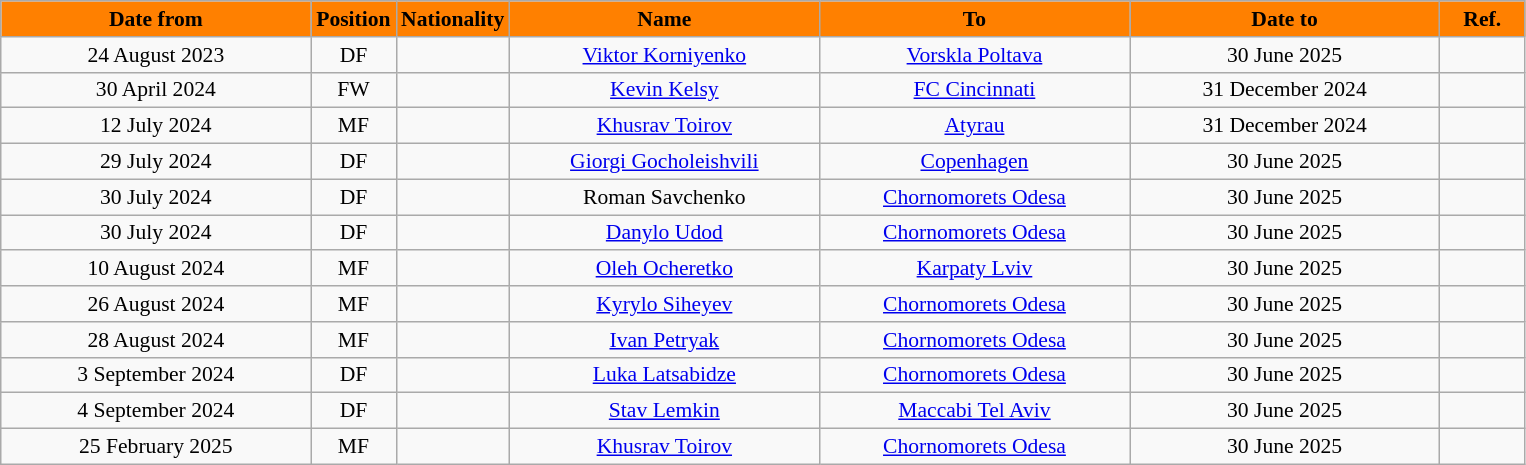<table class="wikitable" style="text-align:center; font-size:90%; ">
<tr>
<th style="background:#FF8000; color:black; width:200px;">Date from</th>
<th style="background:#FF8000; color:black; width:50px;">Position</th>
<th style="background:#FF8000; color:black; width:50px;">Nationality</th>
<th style="background:#FF8000; color:black; width:200px;">Name</th>
<th style="background:#FF8000; color:black; width:200px;">To</th>
<th style="background:#FF8000; color:black; width:200px;">Date to</th>
<th style="background:#FF8000; color:black; width:50px;">Ref.</th>
</tr>
<tr>
<td>24 August 2023</td>
<td>DF</td>
<td></td>
<td><a href='#'>Viktor Korniyenko</a></td>
<td><a href='#'>Vorskla Poltava</a></td>
<td>30 June 2025</td>
<td></td>
</tr>
<tr>
<td>30 April 2024</td>
<td>FW</td>
<td></td>
<td><a href='#'>Kevin Kelsy</a></td>
<td><a href='#'>FC Cincinnati</a></td>
<td>31 December 2024</td>
<td></td>
</tr>
<tr>
<td>12 July 2024</td>
<td>MF</td>
<td></td>
<td><a href='#'>Khusrav Toirov</a></td>
<td><a href='#'>Atyrau</a></td>
<td>31 December 2024</td>
<td></td>
</tr>
<tr>
<td>29 July 2024</td>
<td>DF</td>
<td></td>
<td><a href='#'>Giorgi Gocholeishvili</a></td>
<td><a href='#'>Copenhagen</a></td>
<td>30 June 2025</td>
<td></td>
</tr>
<tr>
<td>30 July 2024</td>
<td>DF</td>
<td></td>
<td>Roman Savchenko</td>
<td><a href='#'>Chornomorets Odesa</a></td>
<td>30 June 2025</td>
<td></td>
</tr>
<tr>
<td>30 July 2024</td>
<td>DF</td>
<td></td>
<td><a href='#'>Danylo Udod</a></td>
<td><a href='#'>Chornomorets Odesa</a></td>
<td>30 June 2025</td>
<td></td>
</tr>
<tr>
<td>10 August 2024</td>
<td>MF</td>
<td></td>
<td><a href='#'>Oleh Ocheretko</a></td>
<td><a href='#'>Karpaty Lviv</a></td>
<td>30 June 2025</td>
<td></td>
</tr>
<tr>
<td>26 August 2024</td>
<td>MF</td>
<td></td>
<td><a href='#'>Kyrylo Siheyev</a></td>
<td><a href='#'>Chornomorets Odesa</a></td>
<td>30 June 2025</td>
<td></td>
</tr>
<tr>
<td>28 August 2024</td>
<td>MF</td>
<td></td>
<td><a href='#'>Ivan Petryak</a></td>
<td><a href='#'>Chornomorets Odesa</a></td>
<td>30 June 2025</td>
<td></td>
</tr>
<tr>
<td>3 September 2024</td>
<td>DF</td>
<td></td>
<td><a href='#'>Luka Latsabidze</a></td>
<td><a href='#'>Chornomorets Odesa</a></td>
<td>30 June 2025</td>
<td></td>
</tr>
<tr>
<td>4 September 2024</td>
<td>DF</td>
<td></td>
<td><a href='#'>Stav Lemkin</a></td>
<td><a href='#'>Maccabi Tel Aviv</a></td>
<td>30 June 2025</td>
<td></td>
</tr>
<tr>
<td>25 February 2025</td>
<td>MF</td>
<td></td>
<td><a href='#'>Khusrav Toirov</a></td>
<td><a href='#'>Chornomorets Odesa</a></td>
<td>30 June 2025</td>
<td></td>
</tr>
</table>
